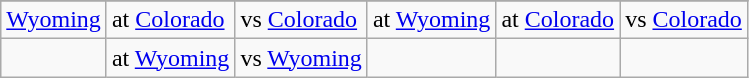<table class="wikitable">
<tr>
</tr>
<tr>
<td><a href='#'>Wyoming</a></td>
<td>at <a href='#'>Colorado</a></td>
<td>vs <a href='#'>Colorado</a></td>
<td>at <a href='#'>Wyoming</a></td>
<td>at <a href='#'>Colorado</a></td>
<td>vs <a href='#'>Colorado</a></td>
</tr>
<tr>
<td></td>
<td>at <a href='#'>Wyoming</a></td>
<td>vs <a href='#'>Wyoming</a></td>
<td></td>
<td></td>
<td></td>
</tr>
</table>
